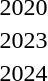<table>
<tr>
<td>2020</td>
<td></td>
<td></td>
<td></td>
</tr>
<tr>
<td>2023</td>
<td></td>
<td></td>
<td></td>
</tr>
<tr>
<td>2024</td>
<td></td>
<td></td>
<td></td>
</tr>
</table>
